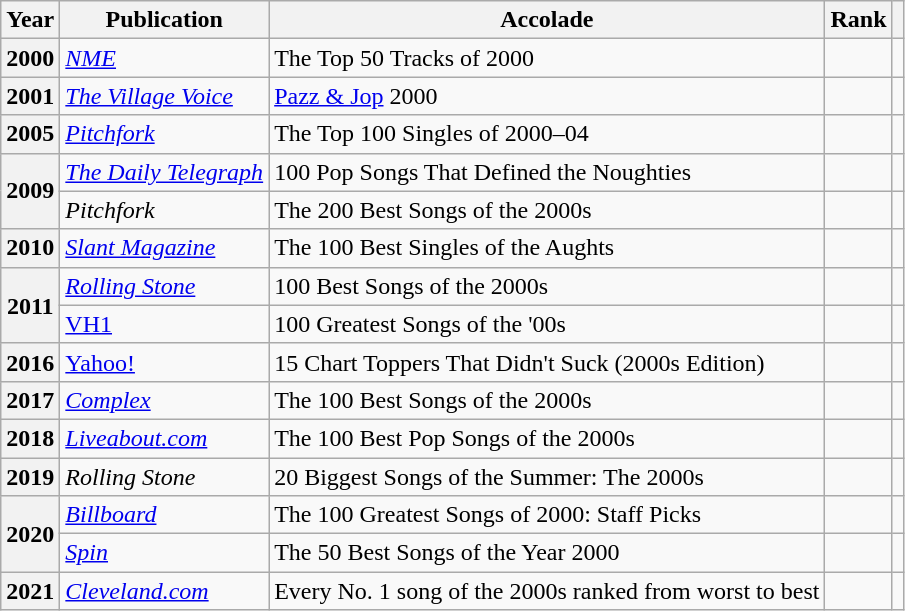<table class="wikitable sortable plainrowheaders">
<tr>
<th scope="col">Year</th>
<th scope="col">Publication</th>
<th scope="col">Accolade</th>
<th scope="col">Rank</th>
<th scope="col"></th>
</tr>
<tr>
<th scope="row">2000</th>
<td><em><a href='#'>NME</a></em></td>
<td>The Top 50 Tracks of 2000</td>
<td></td>
<td></td>
</tr>
<tr>
<th scope="row">2001</th>
<td><em><a href='#'>The Village Voice</a></em></td>
<td><a href='#'>Pazz & Jop</a> 2000</td>
<td></td>
<td></td>
</tr>
<tr>
<th scope="row">2005</th>
<td><em><a href='#'>Pitchfork</a></em></td>
<td>The Top 100 Singles of 2000–04</td>
<td></td>
<td></td>
</tr>
<tr>
<th scope="row" rowspan="2">2009</th>
<td><em><a href='#'>The Daily Telegraph</a></em></td>
<td>100 Pop Songs That Defined the Noughties</td>
<td></td>
<td></td>
</tr>
<tr>
<td><em>Pitchfork</em></td>
<td>The 200 Best Songs of the 2000s</td>
<td></td>
<td></td>
</tr>
<tr>
<th scope="row">2010</th>
<td><em><a href='#'>Slant Magazine</a></em></td>
<td>The 100 Best Singles of the Aughts</td>
<td></td>
<td></td>
</tr>
<tr>
<th scope="row" rowspan="2">2011</th>
<td><em><a href='#'>Rolling Stone</a></em></td>
<td>100 Best Songs of the 2000s</td>
<td></td>
<td></td>
</tr>
<tr>
<td><a href='#'>VH1</a></td>
<td>100 Greatest Songs of the '00s</td>
<td></td>
<td></td>
</tr>
<tr>
<th scope="row">2016</th>
<td><a href='#'>Yahoo!</a></td>
<td>15 Chart Toppers That Didn't Suck (2000s Edition)</td>
<td></td>
<td></td>
</tr>
<tr>
<th scope="row">2017</th>
<td><a href='#'><em>Complex</em></a></td>
<td>The 100 Best Songs of the 2000s</td>
<td></td>
<td></td>
</tr>
<tr>
<th scope="row">2018</th>
<td><em><a href='#'>Liveabout.com</a></em></td>
<td>The 100 Best Pop Songs of the 2000s</td>
<td></td>
<td></td>
</tr>
<tr>
<th scope="row">2019</th>
<td><em>Rolling Stone</em></td>
<td>20 Biggest Songs of the Summer: The 2000s</td>
<td></td>
<td></td>
</tr>
<tr>
<th scope="row" rowspan="2">2020</th>
<td><em><a href='#'>Billboard</a></em></td>
<td>The 100 Greatest Songs of 2000: Staff Picks</td>
<td></td>
<td></td>
</tr>
<tr>
<td><em><a href='#'>Spin</a></em></td>
<td>The 50 Best Songs of the Year 2000</td>
<td></td>
<td></td>
</tr>
<tr>
<th scope="row">2021</th>
<td><em><a href='#'>Cleveland.com</a></em></td>
<td>Every No. 1 song of the 2000s ranked from worst to best</td>
<td></td>
<td></td>
</tr>
</table>
